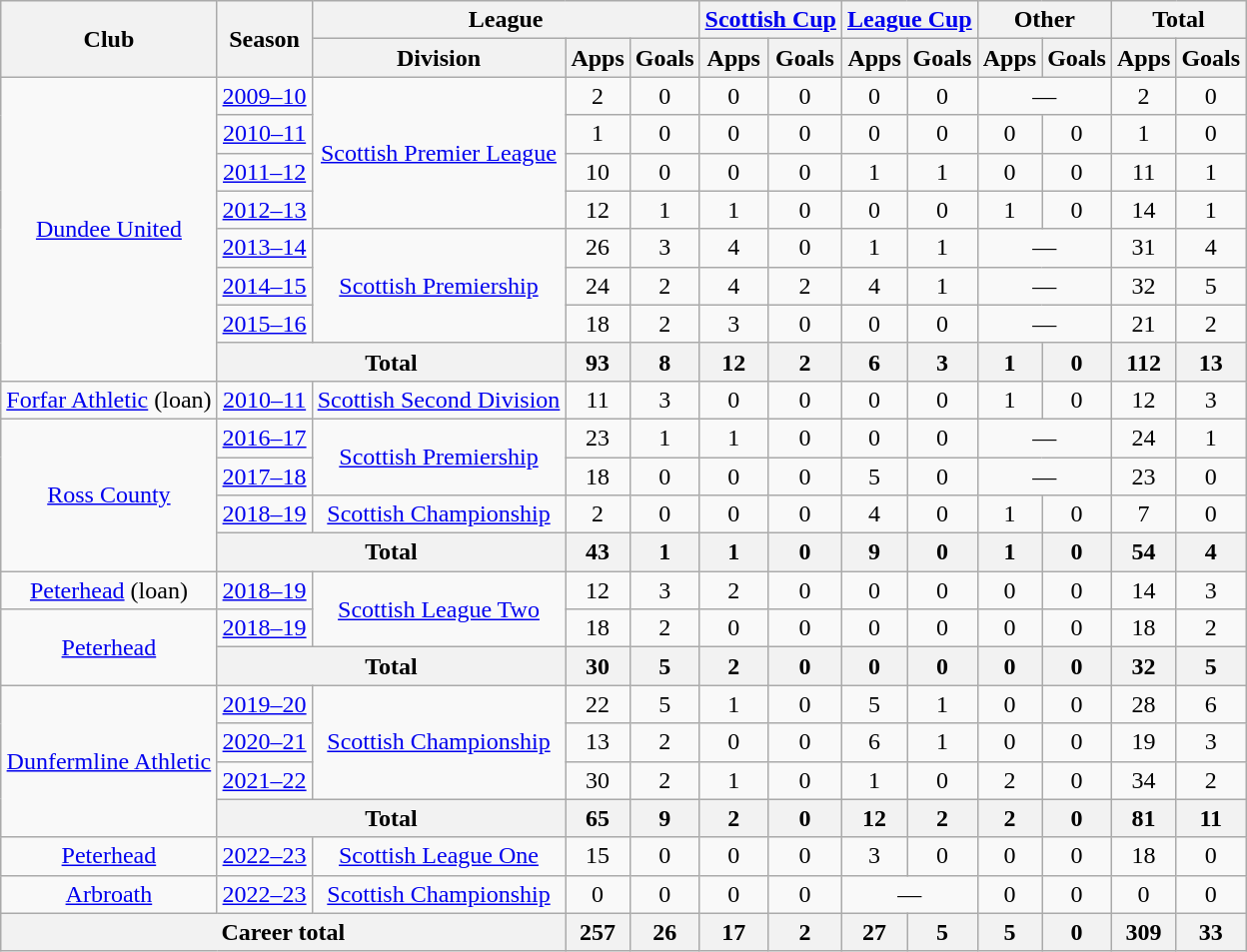<table class="wikitable" style="text-align:center">
<tr>
<th rowspan="2">Club</th>
<th rowspan="2">Season</th>
<th colspan="3">League</th>
<th colspan="2"><a href='#'>Scottish Cup</a></th>
<th colspan="2"><a href='#'>League Cup</a></th>
<th colspan="2">Other</th>
<th colspan="2">Total</th>
</tr>
<tr>
<th>Division</th>
<th>Apps</th>
<th>Goals</th>
<th>Apps</th>
<th>Goals</th>
<th>Apps</th>
<th>Goals</th>
<th>Apps</th>
<th>Goals</th>
<th>Apps</th>
<th>Goals</th>
</tr>
<tr>
<td rowspan="8"><a href='#'>Dundee United</a></td>
<td><a href='#'>2009–10</a></td>
<td rowspan="4"><a href='#'>Scottish Premier League</a></td>
<td>2</td>
<td>0</td>
<td>0</td>
<td>0</td>
<td>0</td>
<td>0</td>
<td colspan="2">—</td>
<td>2</td>
<td>0</td>
</tr>
<tr>
<td><a href='#'>2010–11</a></td>
<td>1</td>
<td>0</td>
<td>0</td>
<td>0</td>
<td>0</td>
<td>0</td>
<td>0</td>
<td>0</td>
<td>1</td>
<td>0</td>
</tr>
<tr>
<td><a href='#'>2011–12</a></td>
<td>10</td>
<td>0</td>
<td>0</td>
<td>0</td>
<td>1</td>
<td>1</td>
<td>0</td>
<td>0</td>
<td>11</td>
<td>1</td>
</tr>
<tr>
<td><a href='#'>2012–13</a></td>
<td>12</td>
<td>1</td>
<td>1</td>
<td>0</td>
<td>0</td>
<td>0</td>
<td>1</td>
<td>0</td>
<td>14</td>
<td>1</td>
</tr>
<tr>
<td><a href='#'>2013–14</a></td>
<td rowspan="3"><a href='#'>Scottish Premiership</a></td>
<td>26</td>
<td>3</td>
<td>4</td>
<td>0</td>
<td>1</td>
<td>1</td>
<td colspan="2">—</td>
<td>31</td>
<td>4</td>
</tr>
<tr>
<td><a href='#'>2014–15</a></td>
<td>24</td>
<td>2</td>
<td>4</td>
<td>2</td>
<td>4</td>
<td>1</td>
<td colspan="2">—</td>
<td>32</td>
<td>5</td>
</tr>
<tr>
<td><a href='#'>2015–16</a></td>
<td>18</td>
<td>2</td>
<td>3</td>
<td>0</td>
<td>0</td>
<td>0</td>
<td colspan="2">—</td>
<td>21</td>
<td>2</td>
</tr>
<tr>
<th colspan="2">Total</th>
<th>93</th>
<th>8</th>
<th>12</th>
<th>2</th>
<th>6</th>
<th>3</th>
<th>1</th>
<th>0</th>
<th>112</th>
<th>13</th>
</tr>
<tr>
<td><a href='#'>Forfar Athletic</a> (loan)</td>
<td><a href='#'>2010–11</a></td>
<td><a href='#'>Scottish Second Division</a></td>
<td>11</td>
<td>3</td>
<td>0</td>
<td>0</td>
<td>0</td>
<td>0</td>
<td>1</td>
<td>0</td>
<td>12</td>
<td>3</td>
</tr>
<tr>
<td rowspan="4"><a href='#'>Ross County</a></td>
<td><a href='#'>2016–17</a></td>
<td rowspan="2"><a href='#'>Scottish Premiership</a></td>
<td>23</td>
<td>1</td>
<td>1</td>
<td>0</td>
<td>0</td>
<td>0</td>
<td colspan="2">—</td>
<td>24</td>
<td>1</td>
</tr>
<tr>
<td><a href='#'>2017–18</a></td>
<td>18</td>
<td>0</td>
<td>0</td>
<td>0</td>
<td>5</td>
<td>0</td>
<td colspan="2">—</td>
<td>23</td>
<td>0</td>
</tr>
<tr>
<td><a href='#'>2018–19</a></td>
<td><a href='#'>Scottish Championship</a></td>
<td>2</td>
<td>0</td>
<td>0</td>
<td>0</td>
<td>4</td>
<td>0</td>
<td>1</td>
<td>0</td>
<td>7</td>
<td>0</td>
</tr>
<tr>
<th colspan="2">Total</th>
<th>43</th>
<th>1</th>
<th>1</th>
<th>0</th>
<th>9</th>
<th>0</th>
<th>1</th>
<th>0</th>
<th>54</th>
<th>4</th>
</tr>
<tr>
<td><a href='#'>Peterhead</a> (loan)</td>
<td><a href='#'>2018–19</a></td>
<td rowspan=2><a href='#'>Scottish League Two</a></td>
<td>12</td>
<td>3</td>
<td>2</td>
<td>0</td>
<td>0</td>
<td>0</td>
<td>0</td>
<td>0</td>
<td>14</td>
<td>3</td>
</tr>
<tr>
<td rowspan=2><a href='#'>Peterhead</a></td>
<td><a href='#'>2018–19</a></td>
<td>18</td>
<td>2</td>
<td>0</td>
<td>0</td>
<td>0</td>
<td>0</td>
<td>0</td>
<td>0</td>
<td>18</td>
<td>2</td>
</tr>
<tr>
<th colspan="2">Total</th>
<th>30</th>
<th>5</th>
<th>2</th>
<th>0</th>
<th>0</th>
<th>0</th>
<th>0</th>
<th>0</th>
<th>32</th>
<th>5</th>
</tr>
<tr>
<td rowspan=4><a href='#'>Dunfermline Athletic</a></td>
<td><a href='#'>2019–20</a></td>
<td rowspan=3><a href='#'>Scottish Championship</a></td>
<td>22</td>
<td>5</td>
<td>1</td>
<td>0</td>
<td>5</td>
<td>1</td>
<td>0</td>
<td>0</td>
<td>28</td>
<td>6</td>
</tr>
<tr>
<td><a href='#'>2020–21</a></td>
<td>13</td>
<td>2</td>
<td>0</td>
<td>0</td>
<td>6</td>
<td>1</td>
<td>0</td>
<td>0</td>
<td>19</td>
<td>3</td>
</tr>
<tr>
<td><a href='#'>2021–22</a></td>
<td>30</td>
<td>2</td>
<td>1</td>
<td>0</td>
<td>1</td>
<td>0</td>
<td>2</td>
<td>0</td>
<td>34</td>
<td>2</td>
</tr>
<tr>
<th colspan="2">Total</th>
<th>65</th>
<th>9</th>
<th>2</th>
<th>0</th>
<th>12</th>
<th>2</th>
<th>2</th>
<th>0</th>
<th>81</th>
<th>11</th>
</tr>
<tr>
<td><a href='#'>Peterhead</a></td>
<td><a href='#'>2022–23</a></td>
<td><a href='#'>Scottish League One</a></td>
<td>15</td>
<td>0</td>
<td>0</td>
<td>0</td>
<td>3</td>
<td>0</td>
<td>0</td>
<td>0</td>
<td>18</td>
<td>0</td>
</tr>
<tr>
<td><a href='#'>Arbroath</a></td>
<td><a href='#'>2022–23</a></td>
<td><a href='#'>Scottish Championship</a></td>
<td>0</td>
<td>0</td>
<td>0</td>
<td>0</td>
<td colspan="2">—</td>
<td>0</td>
<td>0</td>
<td>0</td>
<td>0</td>
</tr>
<tr>
<th colspan="3">Career total</th>
<th>257</th>
<th>26</th>
<th>17</th>
<th>2</th>
<th>27</th>
<th>5</th>
<th>5</th>
<th>0</th>
<th>309</th>
<th>33</th>
</tr>
</table>
